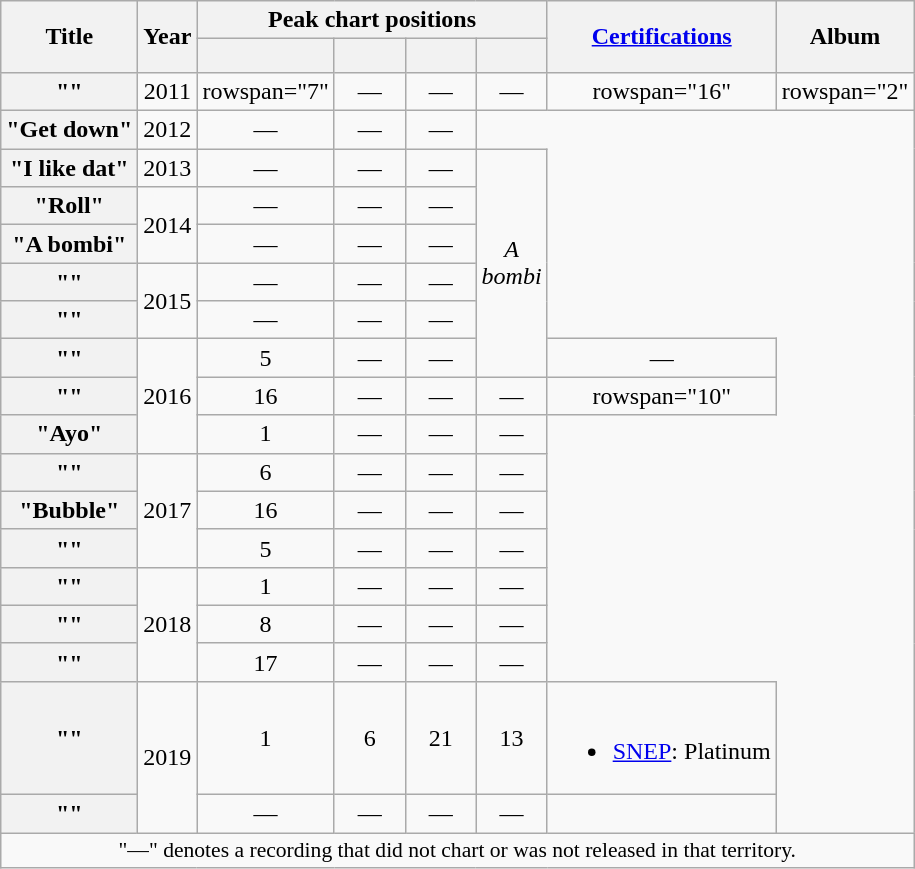<table class="wikitable plainrowheaders" style="text-align:center;">
<tr>
<th scope="col" rowspan="2">Title</th>
<th scope="col" rowspan="2">Year</th>
<th scope="col" colspan="4">Peak chart positions</th>
<th scope="col" rowspan="2"><a href='#'>Certifications</a></th>
<th scope="col" rowspan="2">Album</th>
</tr>
<tr>
<th style="width:3em; font-size:85%;"><a href='#'></a><br></th>
<th style="width:3em; font-size:85%;"><a href='#'></a><br></th>
<th style="width:3em; font-size:85%;"><a href='#'></a><br></th>
<th style="width:3em; font-size:85%;"><a href='#'></a><br></th>
</tr>
<tr>
<th scope="row">""</th>
<td rowspan="1">2011</td>
<td>rowspan="7" </td>
<td>—</td>
<td>—</td>
<td>—</td>
<td>rowspan="16" </td>
<td>rowspan="2" </td>
</tr>
<tr>
<th scope="row">"Get down"<br></th>
<td rowspan="1">2012</td>
<td>—</td>
<td>—</td>
<td>—</td>
</tr>
<tr>
<th scope="row">"I like dat"</th>
<td>2013</td>
<td>—</td>
<td>—</td>
<td>—</td>
<td rowspan="6"><em>A bombi</em></td>
</tr>
<tr>
<th scope="row">"Roll"<br></th>
<td rowspan="2">2014</td>
<td>—</td>
<td>—</td>
<td>—</td>
</tr>
<tr>
<th scope="row">"A bombi"<br></th>
<td>—</td>
<td>—</td>
<td>—</td>
</tr>
<tr>
<th scope="row">""</th>
<td rowspan="2">2015</td>
<td>—</td>
<td>—</td>
<td>—</td>
</tr>
<tr>
<th scope="row">""</th>
<td>—</td>
<td>—</td>
<td>—</td>
</tr>
<tr>
<th scope="row">""</th>
<td rowspan="3">2016</td>
<td>5</td>
<td>—</td>
<td>—</td>
<td>—</td>
</tr>
<tr>
<th scope="row">""</th>
<td>16</td>
<td>—</td>
<td>—</td>
<td>—</td>
<td>rowspan="10" </td>
</tr>
<tr>
<th scope="row">"Ayo"</th>
<td>1</td>
<td>—</td>
<td>—</td>
<td>—</td>
</tr>
<tr>
<th scope="row">""<br></th>
<td rowspan="3">2017</td>
<td>6</td>
<td>—</td>
<td>—</td>
<td>—</td>
</tr>
<tr>
<th scope="row">"Bubble"</th>
<td>16</td>
<td>—</td>
<td>—</td>
<td>—</td>
</tr>
<tr>
<th scope="row">""</th>
<td>5</td>
<td>—</td>
<td>—</td>
<td>—</td>
</tr>
<tr>
<th scope="row">""<br></th>
<td rowspan="3">2018</td>
<td>1</td>
<td>—</td>
<td>—</td>
<td>—</td>
</tr>
<tr>
<th scope="row">""</th>
<td>8</td>
<td>—</td>
<td>—</td>
<td>—</td>
</tr>
<tr>
<th scope="row">""</th>
<td>17</td>
<td>—</td>
<td>—</td>
<td>—</td>
</tr>
<tr>
<th scope="row">""<br></th>
<td rowspan="2">2019</td>
<td>1</td>
<td>6</td>
<td>21</td>
<td>13</td>
<td><br><ul><li><a href='#'>SNEP</a>: Platinum</li></ul></td>
</tr>
<tr>
<th scope="row">""<br></th>
<td>—</td>
<td>—</td>
<td>—</td>
<td>—</td>
<td></td>
</tr>
<tr>
<td colspan="8" style="font-size:90%">"—" denotes a recording that did not chart or was not released in that territory.</td>
</tr>
</table>
